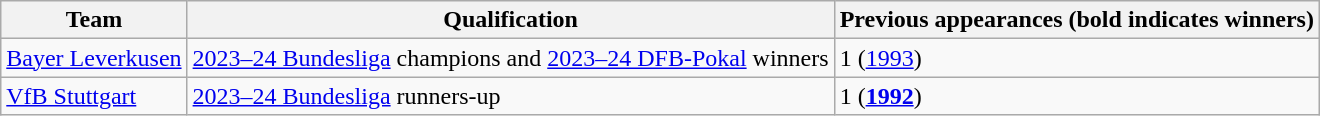<table class="wikitable">
<tr>
<th>Team</th>
<th>Qualification</th>
<th>Previous appearances (bold indicates winners)</th>
</tr>
<tr>
<td><a href='#'>Bayer Leverkusen</a></td>
<td><a href='#'>2023–24 Bundesliga</a> champions and <a href='#'>2023–24 DFB-Pokal</a> winners</td>
<td>1 (<a href='#'>1993</a>)</td>
</tr>
<tr>
<td><a href='#'>VfB Stuttgart</a></td>
<td><a href='#'>2023–24 Bundesliga</a> runners-up</td>
<td>1 (<strong><a href='#'>1992</a></strong>)</td>
</tr>
</table>
